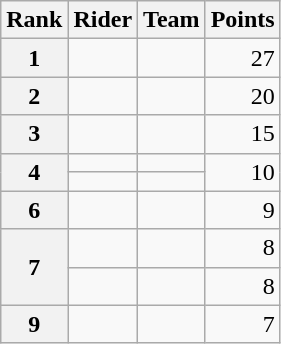<table class="wikitable">
<tr>
<th scope="col">Rank</th>
<th scope="col">Rider</th>
<th scope="col">Team</th>
<th scope="col">Points</th>
</tr>
<tr>
<th scope=“row”>1</th>
<td></td>
<td></td>
<td align="right">27</td>
</tr>
<tr>
<th scope=“row”>2</th>
<td></td>
<td></td>
<td align="right">20</td>
</tr>
<tr>
<th scope=“row”>3</th>
<td>  </td>
<td></td>
<td align="right">15</td>
</tr>
<tr>
<th scope=“row” rowspan="2">4</th>
<td></td>
<td></td>
<td align="right" rowspan="2">10</td>
</tr>
<tr>
<td></td>
<td></td>
</tr>
<tr>
<th scope=“row”>6</th>
<td></td>
<td></td>
<td align="right">9</td>
</tr>
<tr>
<th scope=“row”  rowspan="2">7</th>
<td></td>
<td></td>
<td align="right">8</td>
</tr>
<tr>
<td></td>
<td></td>
<td align="right">8</td>
</tr>
<tr>
<th scope=“row”>9</th>
<td></td>
<td></td>
<td align="right" rowspan="4">7</td>
</tr>
</table>
